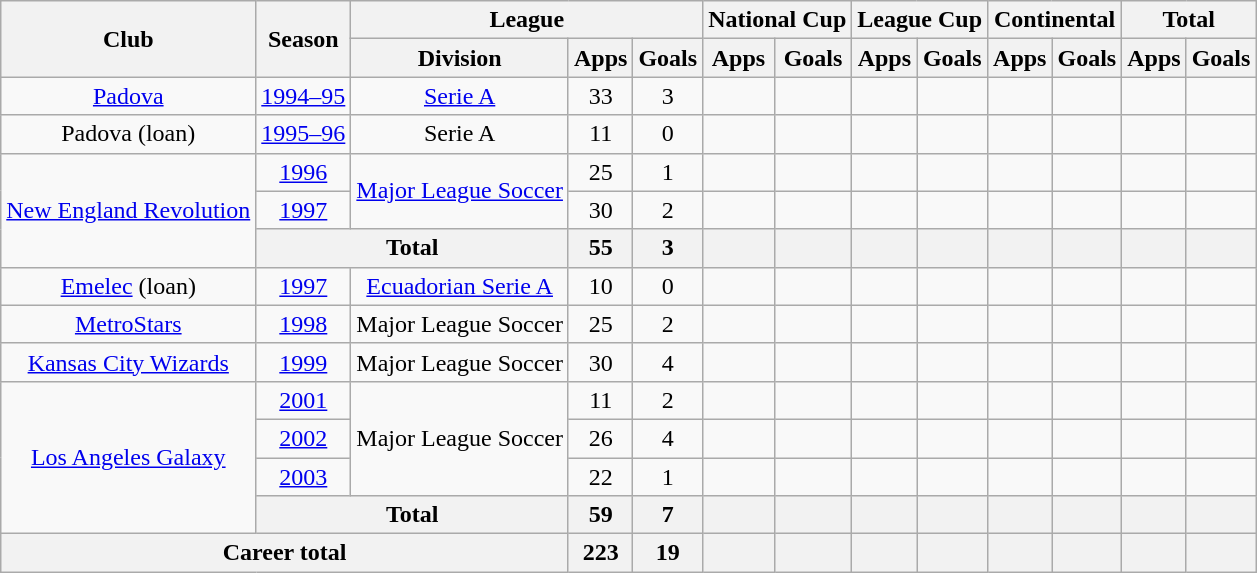<table class="wikitable" style="text-align:center">
<tr>
<th rowspan="2">Club</th>
<th rowspan="2">Season</th>
<th colspan="3">League</th>
<th colspan="2">National Cup</th>
<th colspan="2">League Cup</th>
<th colspan="2">Continental</th>
<th colspan="2">Total</th>
</tr>
<tr>
<th>Division</th>
<th>Apps</th>
<th>Goals</th>
<th>Apps</th>
<th>Goals</th>
<th>Apps</th>
<th>Goals</th>
<th>Apps</th>
<th>Goals</th>
<th>Apps</th>
<th>Goals</th>
</tr>
<tr>
<td><a href='#'>Padova</a></td>
<td><a href='#'>1994–95</a></td>
<td><a href='#'>Serie A</a></td>
<td>33</td>
<td>3</td>
<td></td>
<td></td>
<td></td>
<td></td>
<td></td>
<td></td>
<td></td>
<td></td>
</tr>
<tr>
<td>Padova (loan)</td>
<td><a href='#'>1995–96</a></td>
<td>Serie A</td>
<td>11</td>
<td>0</td>
<td></td>
<td></td>
<td></td>
<td></td>
<td></td>
<td></td>
<td></td>
<td></td>
</tr>
<tr>
<td rowspan="3"><a href='#'>New England Revolution</a></td>
<td><a href='#'>1996</a></td>
<td rowspan="2"><a href='#'>Major League Soccer</a></td>
<td>25</td>
<td>1</td>
<td></td>
<td></td>
<td></td>
<td></td>
<td></td>
<td></td>
<td></td>
<td></td>
</tr>
<tr>
<td><a href='#'>1997</a></td>
<td>30</td>
<td>2</td>
<td></td>
<td></td>
<td></td>
<td></td>
<td></td>
<td></td>
<td></td>
<td></td>
</tr>
<tr>
<th colspan="2">Total</th>
<th>55</th>
<th>3</th>
<th></th>
<th></th>
<th></th>
<th></th>
<th></th>
<th></th>
<th></th>
<th></th>
</tr>
<tr>
<td><a href='#'>Emelec</a> (loan)</td>
<td><a href='#'>1997</a></td>
<td><a href='#'>Ecuadorian Serie A</a></td>
<td>10</td>
<td>0</td>
<td></td>
<td></td>
<td></td>
<td></td>
<td></td>
<td></td>
<td></td>
<td></td>
</tr>
<tr>
<td><a href='#'>MetroStars</a></td>
<td><a href='#'>1998</a></td>
<td>Major League Soccer</td>
<td>25</td>
<td>2</td>
<td></td>
<td></td>
<td></td>
<td></td>
<td></td>
<td></td>
<td></td>
<td></td>
</tr>
<tr>
<td><a href='#'>Kansas City Wizards</a></td>
<td><a href='#'>1999</a></td>
<td>Major League Soccer</td>
<td>30</td>
<td>4</td>
<td></td>
<td></td>
<td></td>
<td></td>
<td></td>
<td></td>
<td></td>
<td></td>
</tr>
<tr>
<td rowspan="4"><a href='#'>Los Angeles Galaxy</a></td>
<td><a href='#'>2001</a></td>
<td rowspan="3">Major League Soccer</td>
<td>11</td>
<td>2</td>
<td></td>
<td></td>
<td></td>
<td></td>
<td></td>
<td></td>
<td></td>
<td></td>
</tr>
<tr>
<td><a href='#'>2002</a></td>
<td>26</td>
<td>4</td>
<td></td>
<td></td>
<td></td>
<td></td>
<td></td>
<td></td>
<td></td>
<td></td>
</tr>
<tr>
<td><a href='#'>2003</a></td>
<td>22</td>
<td>1</td>
<td></td>
<td></td>
<td></td>
<td></td>
<td></td>
<td></td>
<td></td>
<td></td>
</tr>
<tr>
<th colspan="2">Total</th>
<th>59</th>
<th>7</th>
<th></th>
<th></th>
<th></th>
<th></th>
<th></th>
<th></th>
<th></th>
<th></th>
</tr>
<tr>
<th colspan="3">Career total</th>
<th>223</th>
<th>19</th>
<th></th>
<th></th>
<th></th>
<th></th>
<th></th>
<th></th>
<th></th>
<th></th>
</tr>
</table>
